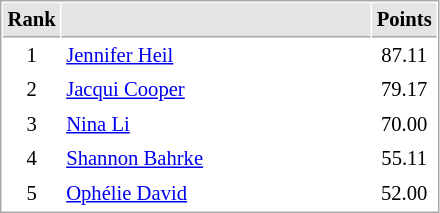<table cellspacing="1" cellpadding="3" style="border:1px solid #AAAAAA;font-size:86%">
<tr bgcolor="#E4E4E4">
<th style="border-bottom:1px solid #AAAAAA" width=10>Rank</th>
<th style="border-bottom:1px solid #AAAAAA" width=200></th>
<th style="border-bottom:1px solid #AAAAAA" width=20>Points</th>
</tr>
<tr>
<td style="text-align:center;">1</td>
<td> <a href='#'>Jennifer Heil</a></td>
<td align=center>87.11</td>
</tr>
<tr>
<td style="text-align:center;">2</td>
<td> <a href='#'>Jacqui Cooper</a></td>
<td align=center>79.17</td>
</tr>
<tr>
<td style="text-align:center;">3</td>
<td> <a href='#'>Nina Li</a></td>
<td align=center>70.00</td>
</tr>
<tr>
<td style="text-align:center;">4</td>
<td> <a href='#'>Shannon Bahrke</a></td>
<td align=center>55.11</td>
</tr>
<tr>
<td style="text-align:center;">5</td>
<td> <a href='#'>Ophélie David</a></td>
<td align=center>52.00</td>
</tr>
</table>
